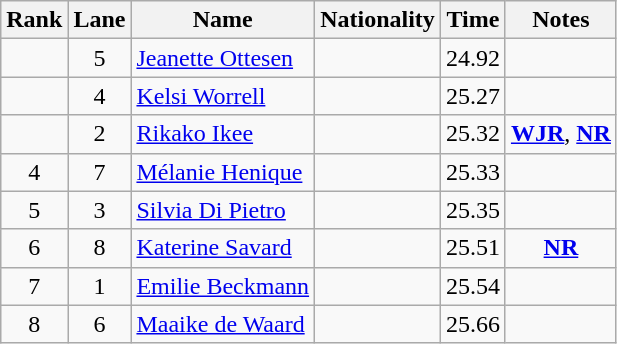<table class="wikitable sortable" style="text-align:center">
<tr>
<th>Rank</th>
<th>Lane</th>
<th>Name</th>
<th>Nationality</th>
<th>Time</th>
<th>Notes</th>
</tr>
<tr>
<td></td>
<td>5</td>
<td align=left><a href='#'>Jeanette Ottesen</a></td>
<td align=left></td>
<td>24.92</td>
<td></td>
</tr>
<tr>
<td></td>
<td>4</td>
<td align=left><a href='#'>Kelsi Worrell</a></td>
<td align=left></td>
<td>25.27</td>
<td></td>
</tr>
<tr>
<td></td>
<td>2</td>
<td align=left><a href='#'>Rikako Ikee</a></td>
<td align=left></td>
<td>25.32</td>
<td><strong><a href='#'>WJR</a></strong>, <strong><a href='#'>NR</a></strong></td>
</tr>
<tr>
<td>4</td>
<td>7</td>
<td align=left><a href='#'>Mélanie Henique</a></td>
<td align=left></td>
<td>25.33</td>
<td></td>
</tr>
<tr>
<td>5</td>
<td>3</td>
<td align=left><a href='#'>Silvia Di Pietro</a></td>
<td align=left></td>
<td>25.35</td>
<td></td>
</tr>
<tr>
<td>6</td>
<td>8</td>
<td align=left><a href='#'>Katerine Savard</a></td>
<td align=left></td>
<td>25.51</td>
<td><strong><a href='#'>NR</a></strong></td>
</tr>
<tr>
<td>7</td>
<td>1</td>
<td align=left><a href='#'>Emilie Beckmann</a></td>
<td align=left></td>
<td>25.54</td>
<td></td>
</tr>
<tr>
<td>8</td>
<td>6</td>
<td align=left><a href='#'>Maaike de Waard</a></td>
<td align=left></td>
<td>25.66</td>
<td></td>
</tr>
</table>
